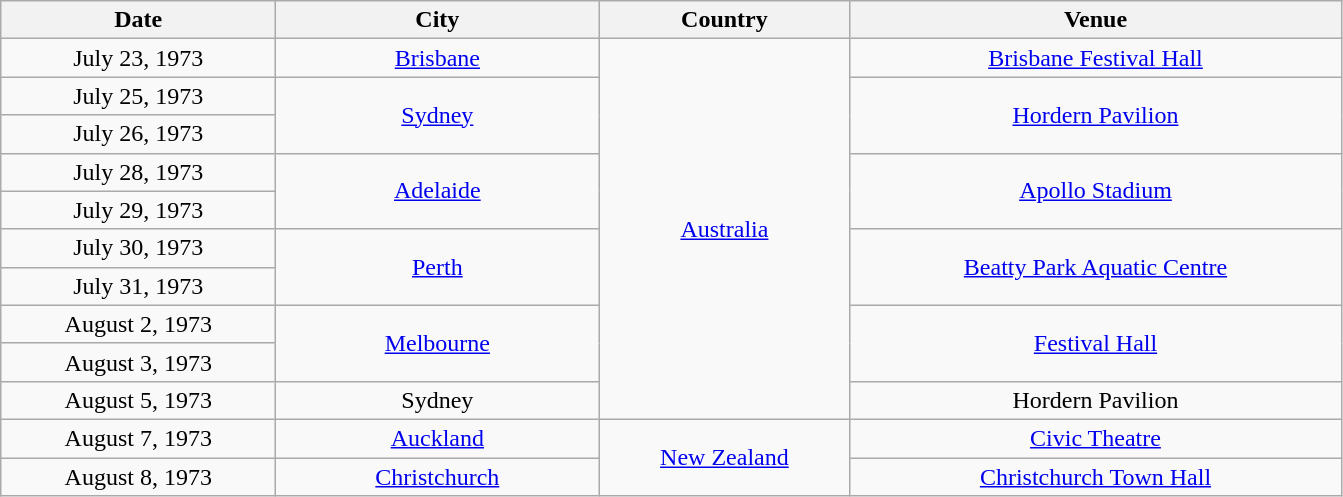<table class="wikitable sortable plainrowheaders" style="text-align:center;">
<tr>
<th scope="col" style="width:11em;">Date</th>
<th scope="col" style="width:13em;">City</th>
<th scope="col" style="width:10em;">Country</th>
<th scope="col" style="width:20em;">Venue</th>
</tr>
<tr>
<td>July 23, 1973</td>
<td><a href='#'>Brisbane</a></td>
<td rowspan="10"><a href='#'>Australia</a></td>
<td><a href='#'>Brisbane Festival Hall</a></td>
</tr>
<tr>
<td>July 25, 1973</td>
<td rowspan="2"><a href='#'>Sydney</a></td>
<td rowspan="2"><a href='#'>Hordern Pavilion</a></td>
</tr>
<tr>
<td>July 26, 1973</td>
</tr>
<tr>
<td>July 28, 1973</td>
<td rowspan="2"><a href='#'>Adelaide</a></td>
<td rowspan="2"><a href='#'>Apollo Stadium</a></td>
</tr>
<tr>
<td>July 29, 1973</td>
</tr>
<tr>
<td>July 30, 1973</td>
<td rowspan="2"><a href='#'>Perth</a></td>
<td rowspan="2"><a href='#'>Beatty Park Aquatic Centre</a></td>
</tr>
<tr>
<td>July 31, 1973</td>
</tr>
<tr>
<td>August 2, 1973</td>
<td rowspan="2"><a href='#'>Melbourne</a></td>
<td rowspan="2"><a href='#'>Festival Hall</a></td>
</tr>
<tr>
<td>August 3, 1973</td>
</tr>
<tr>
<td>August 5, 1973</td>
<td>Sydney</td>
<td>Hordern Pavilion</td>
</tr>
<tr>
<td>August 7, 1973</td>
<td><a href='#'>Auckland</a></td>
<td rowspan="2"><a href='#'>New Zealand</a></td>
<td><a href='#'>Civic Theatre</a></td>
</tr>
<tr>
<td>August 8, 1973</td>
<td><a href='#'>Christchurch</a></td>
<td><a href='#'>Christchurch Town Hall</a></td>
</tr>
</table>
